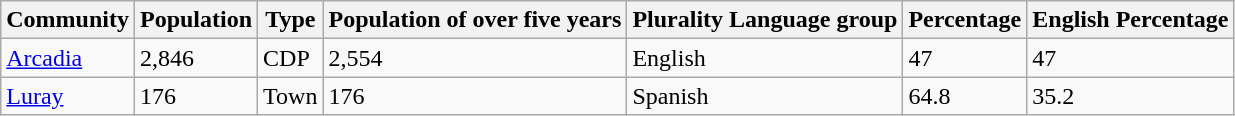<table class="wikitable sortable">
<tr>
<th>Community</th>
<th>Population</th>
<th>Type</th>
<th>Population of over five years</th>
<th>Plurality Language group</th>
<th>Percentage</th>
<th>English Percentage</th>
</tr>
<tr>
<td><a href='#'>Arcadia</a></td>
<td>2,846</td>
<td>CDP</td>
<td>2,554</td>
<td>English</td>
<td>47</td>
<td>47</td>
</tr>
<tr>
<td><a href='#'>Luray</a></td>
<td>176</td>
<td>Town</td>
<td>176</td>
<td>Spanish</td>
<td>64.8</td>
<td>35.2</td>
</tr>
</table>
